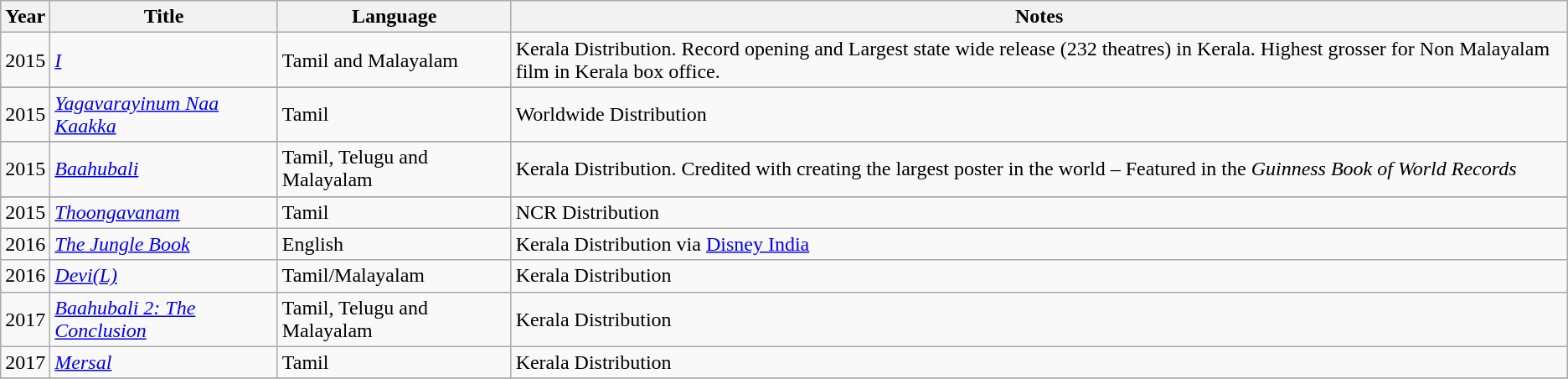<table class="wikitable">
<tr>
<th>Year</th>
<th>Title</th>
<th>Language</th>
<th>Notes</th>
</tr>
<tr>
<td>2015</td>
<td><em><a href='#'>I</a></em></td>
<td>Tamil and Malayalam</td>
<td>Kerala Distribution. Record opening and Largest state wide release (232 theatres) in Kerala. Highest grosser for Non Malayalam film in Kerala box office.</td>
</tr>
<tr>
</tr>
<tr>
<td>2015</td>
<td><em><a href='#'>Yagavarayinum Naa Kaakka</a></em></td>
<td>Tamil</td>
<td>Worldwide Distribution</td>
</tr>
<tr>
</tr>
<tr>
<td>2015</td>
<td><em><a href='#'>Baahubali</a></em></td>
<td>Tamil, Telugu and Malayalam</td>
<td>Kerala Distribution. Credited with creating the largest poster in the world – Featured in the <em>Guinness Book of World Records</em></td>
</tr>
<tr>
</tr>
<tr>
<td>2015</td>
<td><em><a href='#'>Thoongavanam</a></em></td>
<td>Tamil</td>
<td>NCR Distribution</td>
</tr>
<tr>
<td>2016</td>
<td><em><a href='#'>The Jungle Book</a></em></td>
<td>English</td>
<td>Kerala Distribution via <a href='#'>Disney India</a></td>
</tr>
<tr>
<td>2016</td>
<td><em><a href='#'>Devi(L)</a></em></td>
<td>Tamil/Malayalam</td>
<td>Kerala Distribution</td>
</tr>
<tr>
<td>2017</td>
<td><em><a href='#'>Baahubali 2: The Conclusion</a></em></td>
<td>Tamil, Telugu and Malayalam</td>
<td>Kerala Distribution</td>
</tr>
<tr>
<td>2017</td>
<td><em><a href='#'>Mersal</a></em></td>
<td>Tamil</td>
<td>Kerala Distribution</td>
</tr>
<tr>
</tr>
</table>
